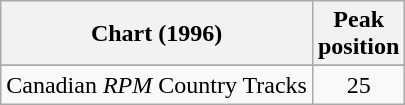<table class="wikitable sortable">
<tr>
<th align="left">Chart (1996)</th>
<th align="center">Peak<br>position</th>
</tr>
<tr>
</tr>
<tr>
<td align="left">Canadian <em>RPM</em> Country Tracks</td>
<td align="center">25</td>
</tr>
</table>
